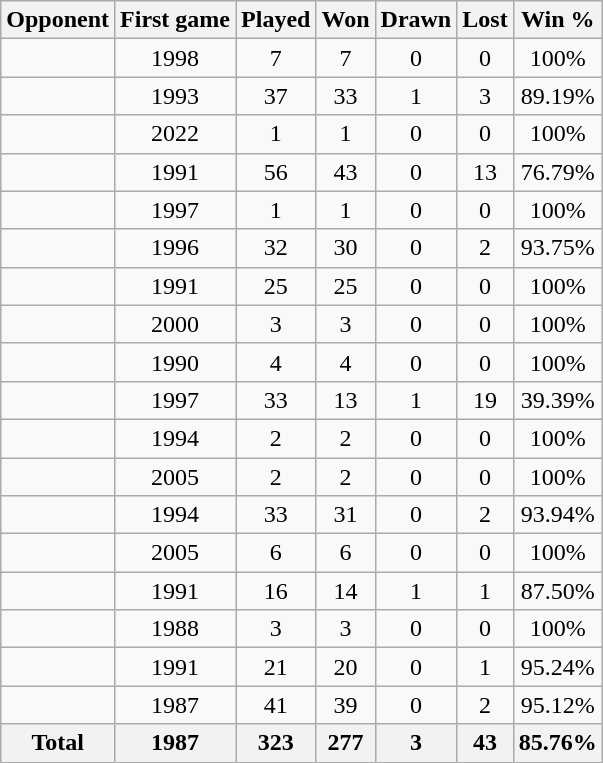<table class="sortable wikitable" style="text-align:center; ">
<tr>
<th>Opponent</th>
<th>First game</th>
<th>Played</th>
<th>Won</th>
<th>Drawn</th>
<th>Lost</th>
<th>Win %</th>
</tr>
<tr>
<td style="text-align: left;"></td>
<td>1998</td>
<td>7</td>
<td>7</td>
<td>0</td>
<td>0</td>
<td>100%</td>
</tr>
<tr>
<td style="text-align: left;"></td>
<td>1993</td>
<td>37</td>
<td>33</td>
<td>1</td>
<td>3</td>
<td>89.19%</td>
</tr>
<tr>
<td style="text-align: left;"></td>
<td>2022</td>
<td>1</td>
<td>1</td>
<td>0</td>
<td>0</td>
<td>100%</td>
</tr>
<tr>
<td style="text-align: left;"></td>
<td>1991</td>
<td>56</td>
<td>43</td>
<td>0</td>
<td>13</td>
<td>76.79%</td>
</tr>
<tr>
<td style="text-align: left;"></td>
<td>1997</td>
<td>1</td>
<td>1</td>
<td>0</td>
<td>0</td>
<td>100%</td>
</tr>
<tr>
<td style="text-align: left;"></td>
<td>1996</td>
<td>32</td>
<td>30</td>
<td>0</td>
<td>2</td>
<td>93.75%</td>
</tr>
<tr>
<td style="text-align: left;"></td>
<td>1991</td>
<td>25</td>
<td>25</td>
<td>0</td>
<td>0</td>
<td>100%</td>
</tr>
<tr>
<td style="text-align: left;"></td>
<td>2000</td>
<td>3</td>
<td>3</td>
<td>0</td>
<td>0</td>
<td>100%</td>
</tr>
<tr>
<td style="text-align: left;"></td>
<td>1990</td>
<td>4</td>
<td>4</td>
<td>0</td>
<td>0</td>
<td>100%</td>
</tr>
<tr>
<td style="text-align: left;"></td>
<td>1997</td>
<td>33</td>
<td>13</td>
<td>1</td>
<td>19</td>
<td>39.39%</td>
</tr>
<tr>
<td style="text-align: left;"></td>
<td>1994</td>
<td>2</td>
<td>2</td>
<td>0</td>
<td>0</td>
<td>100%</td>
</tr>
<tr>
<td style="text-align: left;"></td>
<td>2005</td>
<td>2</td>
<td>2</td>
<td>0</td>
<td>0</td>
<td>100%</td>
</tr>
<tr>
<td style="text-align: left;"></td>
<td>1994</td>
<td>33</td>
<td>31</td>
<td>0</td>
<td>2</td>
<td>93.94%</td>
</tr>
<tr>
<td style="text-align: left;"></td>
<td>2005</td>
<td>6</td>
<td>6</td>
<td>0</td>
<td>0</td>
<td>100%</td>
</tr>
<tr>
<td style="text-align: left;"></td>
<td>1991</td>
<td>16</td>
<td>14</td>
<td>1</td>
<td>1</td>
<td>87.50%</td>
</tr>
<tr>
<td style="text-align: left;"></td>
<td>1988</td>
<td>3</td>
<td>3</td>
<td>0</td>
<td>0</td>
<td>100%</td>
</tr>
<tr>
<td style="text-align: left;"></td>
<td>1991</td>
<td>21</td>
<td>20</td>
<td>0</td>
<td>1</td>
<td>95.24%</td>
</tr>
<tr>
<td style="text-align: left;"></td>
<td>1987</td>
<td>41</td>
<td>39</td>
<td>0</td>
<td>2</td>
<td>95.12%</td>
</tr>
<tr class="sortbottom">
<th>Total</th>
<th>1987</th>
<th>323</th>
<th>277</th>
<th>3</th>
<th>43</th>
<th>85.76%</th>
</tr>
</table>
